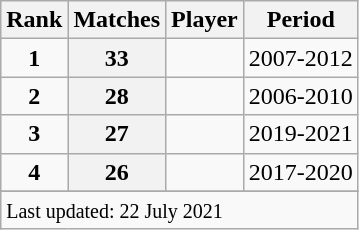<table class="wikitable plainrowheaders sortable">
<tr>
<th scope=col>Rank</th>
<th scope=col>Matches</th>
<th scope=col>Player</th>
<th scope=col>Period</th>
</tr>
<tr>
<td align=center><strong>1</strong></td>
<th scope=row style=text-align:center;>33</th>
<td></td>
<td>2007-2012</td>
</tr>
<tr>
<td align=center><strong>2</strong></td>
<th scope=row style=text-align:center;>28</th>
<td></td>
<td>2006-2010</td>
</tr>
<tr>
<td align=center><strong>3</strong></td>
<th scope=row style=text-align:center;>27</th>
<td></td>
<td>2019-2021</td>
</tr>
<tr>
<td align=center><strong>4</strong></td>
<th scope=row style=text-align:center;>26</th>
<td></td>
<td>2017-2020</td>
</tr>
<tr>
</tr>
<tr class=sortbottom>
<td colspan=4><small>Last updated: 22 July 2021</small></td>
</tr>
</table>
